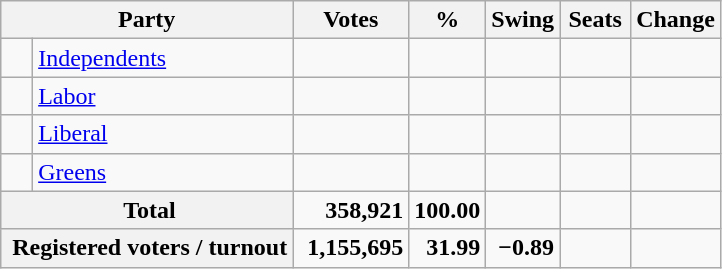<table class="wikitable" style="text-align:right; margin-bottom:0">
<tr>
<th colspan="2" style="width:10px;">Party</th>
<th style="width:70px;">Votes</th>
<th style="width:40px;">%</th>
<th style="width:40px;">Swing</th>
<th style="width:40px;">Seats</th>
<th style="width:40px;">Change</th>
</tr>
<tr>
<td> </td>
<td style="text-align:left;"><a href='#'>Independents</a></td>
<td></td>
<td></td>
<td></td>
<td></td>
<td></td>
</tr>
<tr>
<td> </td>
<td style="text-align:left;"><a href='#'>Labor</a></td>
<td></td>
<td></td>
<td></td>
<td></td>
<td></td>
</tr>
<tr>
<td> </td>
<td style="text-align:left;"><a href='#'>Liberal</a></td>
<td></td>
<td></td>
<td></td>
<td></td>
<td></td>
</tr>
<tr>
<td> </td>
<td style="text-align:left;"><a href='#'>Greens</a></td>
<td></td>
<td></td>
<td></td>
<td></td>
<td></td>
</tr>
<tr>
<th colspan="2"> Total</th>
<td><strong>358,921</strong></td>
<td><strong>100.00</strong></td>
<td></td>
<td></td>
<td></td>
</tr>
<tr>
<th colspan="2"> Registered voters / turnout</th>
<td><strong>1,155,695</strong></td>
<td><strong>31.99</strong></td>
<td><strong>−0.89</strong></td>
<td></td>
</tr>
</table>
